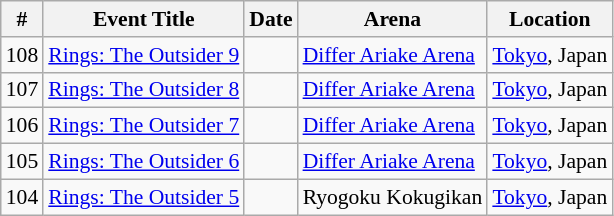<table class="sortable wikitable succession-box" style="font-size:90%;">
<tr>
<th scope="col">#</th>
<th scope="col">Event Title</th>
<th scope="col">Date</th>
<th scope="col">Arena</th>
<th scope="col">Location</th>
</tr>
<tr>
<td align=center>108</td>
<td><a href='#'>Rings: The Outsider 9</a></td>
<td></td>
<td><a href='#'>Differ Ariake Arena</a></td>
<td><a href='#'>Tokyo</a>, Japan</td>
</tr>
<tr>
<td align=center>107</td>
<td><a href='#'>Rings: The Outsider 8</a></td>
<td></td>
<td><a href='#'>Differ Ariake Arena</a></td>
<td><a href='#'>Tokyo</a>, Japan</td>
</tr>
<tr>
<td align=center>106</td>
<td><a href='#'>Rings: The Outsider 7</a></td>
<td></td>
<td><a href='#'>Differ Ariake Arena</a></td>
<td><a href='#'>Tokyo</a>, Japan</td>
</tr>
<tr>
<td align=center>105</td>
<td><a href='#'>Rings: The Outsider 6</a></td>
<td></td>
<td><a href='#'>Differ Ariake Arena</a></td>
<td><a href='#'>Tokyo</a>, Japan</td>
</tr>
<tr>
<td align=center>104</td>
<td><a href='#'>Rings: The Outsider 5</a></td>
<td></td>
<td>Ryogoku Kokugikan</td>
<td><a href='#'>Tokyo</a>, Japan</td>
</tr>
</table>
